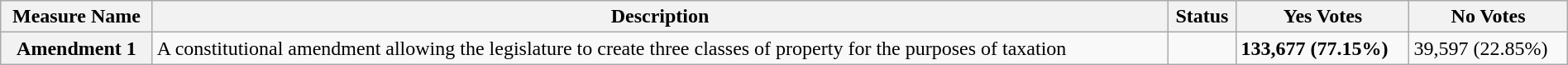<table class="wikitable sortable plainrowheaders" style="width:100%">
<tr>
<th scope="col">Measure Name</th>
<th scope="col">Description</th>
<th scope="col">Status</th>
<th scope="col">Yes Votes</th>
<th scope="col">No Votes</th>
</tr>
<tr>
<th scope=row>Amendment 1</th>
<td>A constitutional amendment allowing the legislature to create three classes of property for the purposes of taxation</td>
<td></td>
<td><strong>133,677 (77.15%)</strong></td>
<td>39,597 (22.85%)</td>
</tr>
</table>
